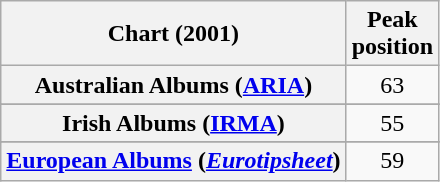<table class="wikitable sortable plainrowheaders" style="text-align:center;">
<tr>
<th scope="col">Chart (2001)</th>
<th scope="col">Peak<br>position</th>
</tr>
<tr>
<th scope="row">Australian Albums (<a href='#'>ARIA</a>)</th>
<td>63</td>
</tr>
<tr>
</tr>
<tr>
</tr>
<tr>
<th scope="row">Irish Albums (<a href='#'>IRMA</a>)</th>
<td>55</td>
</tr>
<tr>
</tr>
<tr>
</tr>
<tr>
</tr>
<tr>
<th scope="row"><a href='#'>European Albums</a> (<em><a href='#'>Eurotipsheet</a></em>)</th>
<td style="text-align:center;">59</td>
</tr>
</table>
